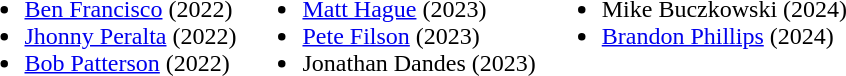<table>
<tr>
<td valign="top"><br><ul><li><a href='#'>Ben Francisco</a> (2022)</li><li><a href='#'>Jhonny Peralta</a> (2022)</li><li><a href='#'>Bob Patterson</a> (2022)</li></ul></td>
<td valign="top"><br><ul><li><a href='#'>Matt Hague</a> (2023)</li><li><a href='#'>Pete Filson</a> (2023)</li><li>Jonathan Dandes (2023)</li></ul></td>
<td valign="top"><br><ul><li>Mike Buczkowski (2024)</li><li><a href='#'>Brandon Phillips</a> (2024)</li></ul></td>
</tr>
</table>
